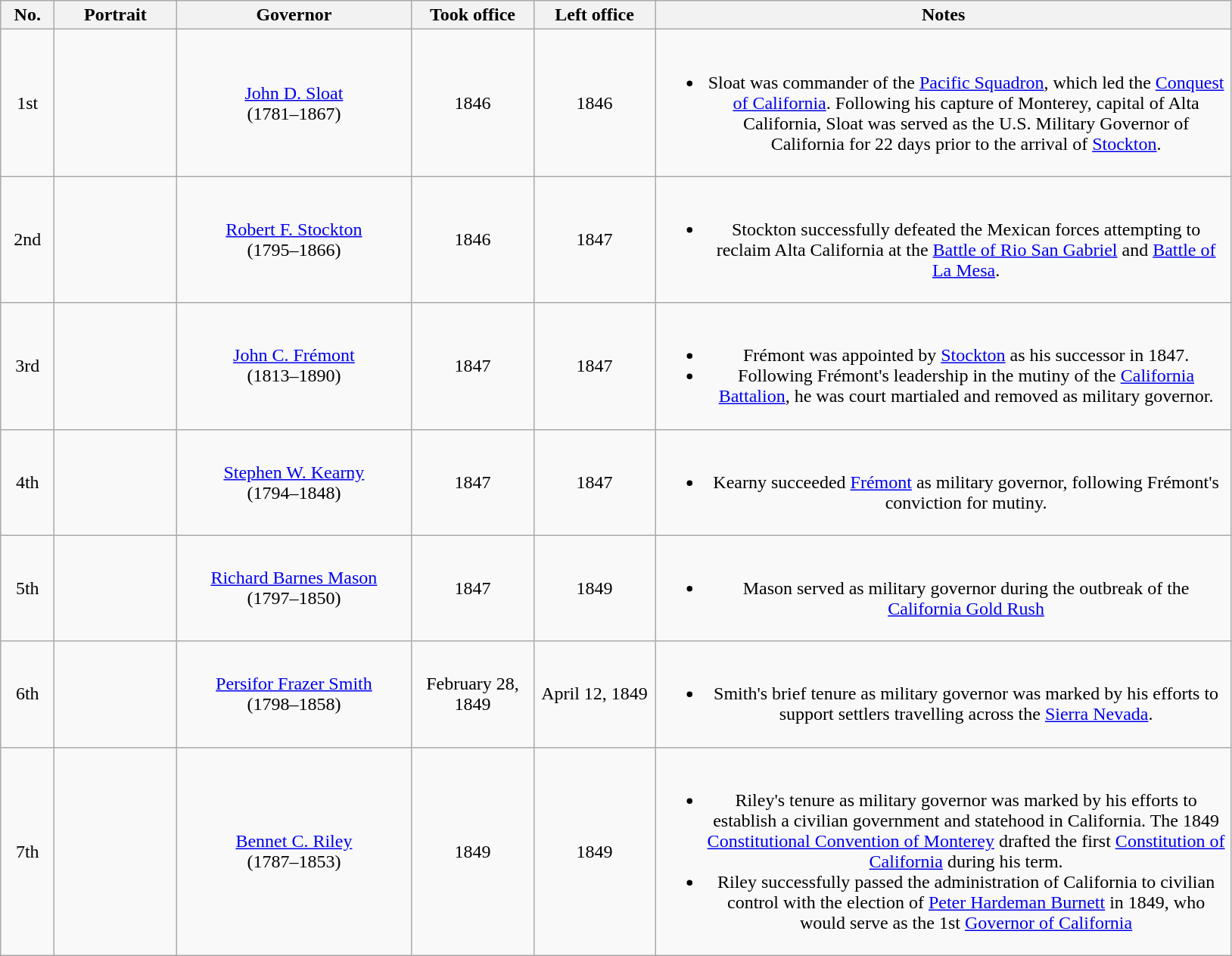<table class="wikitable" style="text-align:center">
<tr>
<th scope="col" width=40>No.</th>
<th scope="col" width=100>Portrait</th>
<th scope="col" width=200>Governor</th>
<th scope="col" width=100>Took office</th>
<th scope="col" width=100>Left office</th>
<th scope="col" width=500>Notes</th>
</tr>
<tr>
<td>1st</td>
<td></td>
<td><a href='#'>John D. Sloat</a><br> (1781–1867)</td>
<td>1846</td>
<td>1846</td>
<td><br><ul><li>Sloat was commander of the <a href='#'>Pacific Squadron</a>, which led the <a href='#'>Conquest of California</a>. Following his capture of Monterey, capital of Alta California, Sloat was served as the U.S. Military Governor of California for 22 days prior to the arrival of <a href='#'>Stockton</a>.</li></ul></td>
</tr>
<tr>
<td>2nd</td>
<td></td>
<td><a href='#'>Robert F. Stockton</a><br> (1795–1866)</td>
<td>1846</td>
<td>1847</td>
<td><br><ul><li>Stockton successfully defeated the Mexican forces attempting to reclaim Alta California at the <a href='#'>Battle of Rio San Gabriel</a> and <a href='#'>Battle of La Mesa</a>.</li></ul></td>
</tr>
<tr>
<td>3rd</td>
<td></td>
<td><a href='#'>John C. Frémont</a><br> (1813–1890)</td>
<td>1847</td>
<td>1847</td>
<td><br><ul><li>Frémont was appointed by <a href='#'>Stockton</a> as his successor in 1847.</li><li>Following Frémont's leadership in the mutiny of the <a href='#'>California Battalion</a>, he was court martialed and removed as military governor.</li></ul></td>
</tr>
<tr>
<td>4th</td>
<td></td>
<td><a href='#'>Stephen W. Kearny</a><br> (1794–1848)</td>
<td>1847</td>
<td>1847</td>
<td><br><ul><li>Kearny succeeded <a href='#'>Frémont</a> as military governor, following Frémont's conviction for mutiny.</li></ul></td>
</tr>
<tr>
<td>5th</td>
<td></td>
<td><a href='#'>Richard Barnes Mason</a><br> (1797–1850)</td>
<td>1847</td>
<td>1849</td>
<td><br><ul><li>Mason served as military governor during the outbreak of the <a href='#'>California Gold Rush</a></li></ul></td>
</tr>
<tr>
<td>6th</td>
<td></td>
<td><a href='#'>Persifor Frazer Smith</a><br> (1798–1858)</td>
<td>February 28, 1849</td>
<td>April 12, 1849</td>
<td><br><ul><li>Smith's brief tenure as military governor was marked by his efforts to support settlers travelling across the <a href='#'>Sierra Nevada</a>.</li></ul></td>
</tr>
<tr>
<td>7th</td>
<td></td>
<td><a href='#'>Bennet C. Riley</a><br> (1787–1853)</td>
<td>1849</td>
<td>1849</td>
<td><br><ul><li>Riley's tenure as military governor was marked by his efforts to establish a civilian government and statehood in California. The 1849 <a href='#'>Constitutional Convention of Monterey</a> drafted the first <a href='#'>Constitution of California</a> during his term.</li><li>Riley successfully passed the administration of California to civilian control with the election of <a href='#'>Peter Hardeman Burnett</a> in 1849, who would serve as the 1st <a href='#'>Governor of California</a></li></ul></td>
</tr>
</table>
